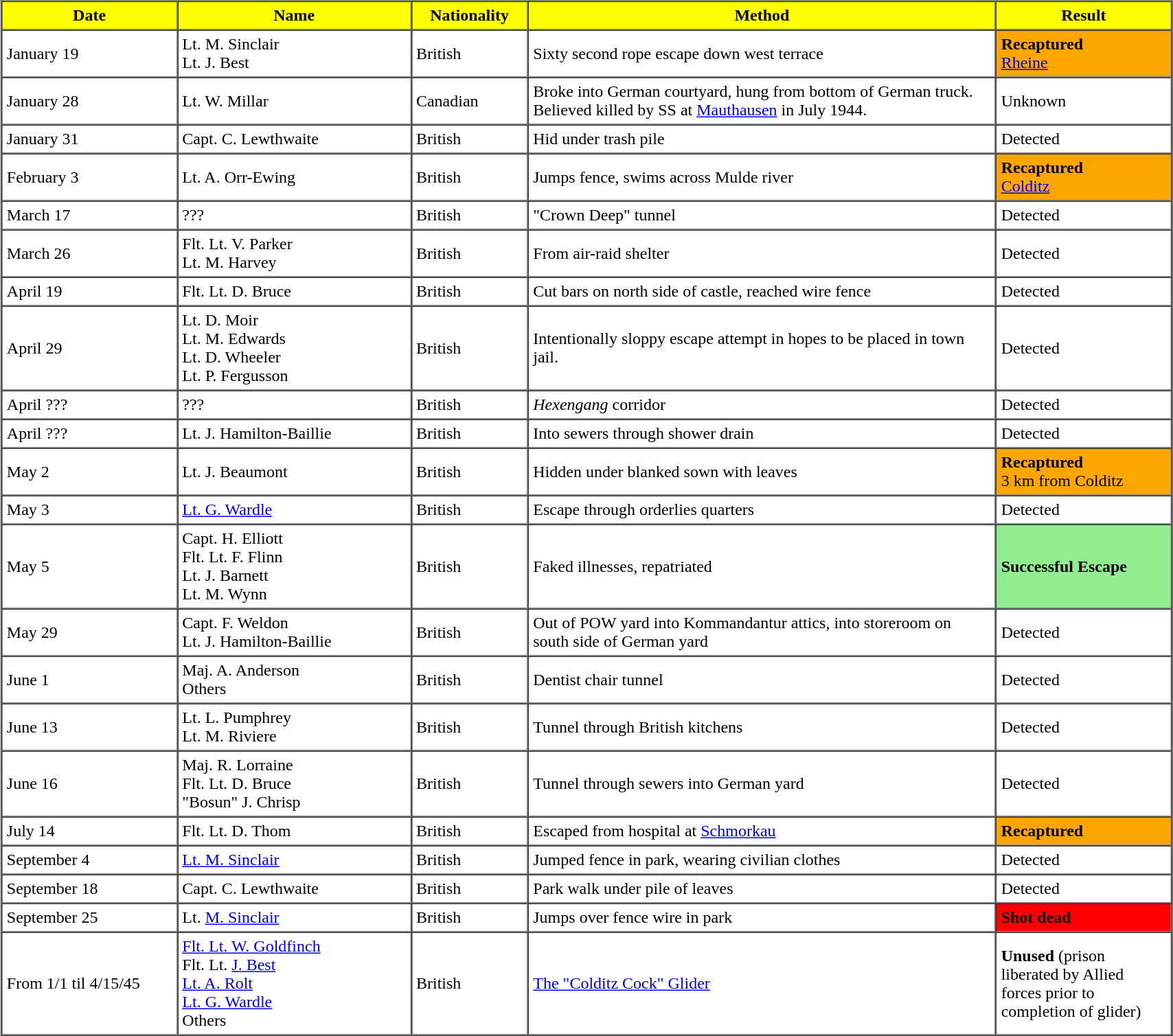<table border="1" cellspacing="0" cellpadding="4" align="center" width="90%">
<tr style="background-color:yellow; color:black">
<th>Date</th>
<th>Name</th>
<th>Nationality</th>
<th>Method</th>
<th>Result</th>
</tr>
<tr>
<td width="15%">January 19</td>
<td width="20%">Lt. M. Sinclair<br>Lt. J. Best</td>
<td width="10%">British</td>
<td width="40%">Sixty second rope escape down west terrace</td>
<td width="15%" style="background-color:orange"><strong>Recaptured</strong><br><a href='#'>Rheine</a></td>
</tr>
<tr>
<td>January 28</td>
<td>Lt. W. Millar</td>
<td>Canadian</td>
<td>Broke into German courtyard, hung from bottom of German truck. Believed killed by SS at <a href='#'>Mauthausen</a> in July 1944.</td>
<td>Unknown</td>
</tr>
<tr>
<td>January 31</td>
<td>Capt. C. Lewthwaite</td>
<td>British</td>
<td>Hid under trash pile</td>
<td>Detected</td>
</tr>
<tr>
<td>February 3</td>
<td>Lt. A. Orr-Ewing</td>
<td>British</td>
<td>Jumps fence, swims across Mulde river</td>
<td style="background-color:orange"><strong>Recaptured</strong><br><a href='#'>Colditz</a></td>
</tr>
<tr>
<td>March 17</td>
<td>???</td>
<td>British</td>
<td>"Crown Deep" tunnel</td>
<td>Detected</td>
</tr>
<tr>
<td>March 26</td>
<td>Flt. Lt. V. Parker<br>Lt. M. Harvey</td>
<td>British</td>
<td>From air-raid shelter</td>
<td>Detected</td>
</tr>
<tr>
<td>April 19</td>
<td>Flt. Lt. D. Bruce</td>
<td>British</td>
<td>Cut bars on north side of castle, reached wire fence</td>
<td>Detected</td>
</tr>
<tr>
<td>April 29</td>
<td>Lt. D. Moir<br>Lt. M. Edwards<br>Lt. D. Wheeler<br>Lt. P. Fergusson</td>
<td>British</td>
<td>Intentionally sloppy escape attempt in hopes to be placed in town jail.</td>
<td>Detected</td>
</tr>
<tr>
<td>April ???</td>
<td>???</td>
<td>British</td>
<td><em>Hexengang</em> corridor</td>
<td>Detected</td>
</tr>
<tr>
<td>April ???</td>
<td>Lt. J. Hamilton-Baillie</td>
<td>British</td>
<td>Into sewers through shower drain</td>
<td>Detected</td>
</tr>
<tr>
<td>May 2</td>
<td>Lt. J. Beaumont</td>
<td>British</td>
<td>Hidden under blanked sown with leaves</td>
<td style="background-color:orange"><strong>Recaptured</strong><br>3 km from Colditz</td>
</tr>
<tr>
<td>May 3</td>
<td><a href='#'>Lt. G. Wardle</a></td>
<td>British</td>
<td>Escape through orderlies quarters</td>
<td>Detected</td>
</tr>
<tr>
<td>May 5</td>
<td>Capt. H. Elliott<br>Flt. Lt. F. Flinn<br>Lt. J. Barnett<br>Lt. M. Wynn</td>
<td>British</td>
<td>Faked illnesses, repatriated</td>
<td style="background-color:lightgreen"><strong>Successful Escape</strong></td>
</tr>
<tr>
<td>May 29</td>
<td>Capt. F. Weldon<br>Lt. J. Hamilton-Baillie</td>
<td>British</td>
<td>Out of POW yard into Kommandantur attics, into storeroom on south side of German yard</td>
<td>Detected</td>
</tr>
<tr>
<td>June 1</td>
<td>Maj. A. Anderson<br>Others</td>
<td>British</td>
<td>Dentist chair tunnel</td>
<td>Detected</td>
</tr>
<tr>
<td>June 13</td>
<td>Lt. L. Pumphrey<br>Lt. M. Riviere</td>
<td>British</td>
<td>Tunnel through British kitchens</td>
<td>Detected</td>
</tr>
<tr>
<td>June 16</td>
<td>Maj. R. Lorraine<br>Flt. Lt. D. Bruce<br>"Bosun" J. Chrisp</td>
<td>British</td>
<td>Tunnel through sewers into German yard</td>
<td>Detected</td>
</tr>
<tr>
<td>July 14</td>
<td>Flt. Lt. D. Thom</td>
<td>British</td>
<td>Escaped from hospital at <a href='#'>Schmorkau</a></td>
<td style="background-color:orange"><strong>Recaptured</strong></td>
</tr>
<tr>
<td>September 4</td>
<td><a href='#'>Lt. M. Sinclair</a></td>
<td>British</td>
<td>Jumped fence in park, wearing civilian clothes</td>
<td>Detected</td>
</tr>
<tr>
<td>September 18</td>
<td>Capt. C. Lewthwaite</td>
<td>British</td>
<td>Park walk under pile of leaves</td>
<td>Detected</td>
</tr>
<tr>
<td>September 25</td>
<td>Lt. <a href='#'>M. Sinclair</a></td>
<td>British</td>
<td>Jumps over fence wire in park</td>
<td style="background-color:red"><strong>Shot dead</strong></td>
</tr>
<tr>
<td>From 1/1 til 4/15/45</td>
<td><a href='#'>Flt. Lt. W. Goldfinch</a><br>Flt. Lt. <a href='#'>J. Best</a><br><a href='#'>Lt. A. Rolt</a><br> <a href='#'>Lt. G. Wardle</a> <br>Others</td>
<td>British</td>
<td><a href='#'>The "Colditz Cock" Glider</a></td>
<td><strong>Unused</strong> (prison liberated by Allied forces prior to completion of glider)</td>
</tr>
<tr>
</tr>
</table>
